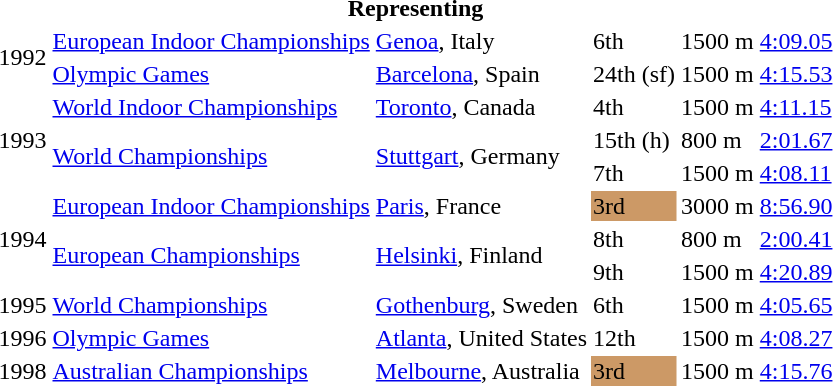<table>
<tr>
<th colspan="6">Representing </th>
</tr>
<tr>
<td rowspan=2>1992</td>
<td><a href='#'>European Indoor Championships</a></td>
<td><a href='#'>Genoa</a>, Italy</td>
<td>6th</td>
<td>1500 m</td>
<td><a href='#'>4:09.05</a></td>
</tr>
<tr>
<td><a href='#'>Olympic Games</a></td>
<td><a href='#'>Barcelona</a>, Spain</td>
<td>24th (sf)</td>
<td>1500 m</td>
<td><a href='#'>4:15.53</a></td>
</tr>
<tr>
<td rowspan=3>1993</td>
<td><a href='#'>World Indoor Championships</a></td>
<td><a href='#'>Toronto</a>, Canada</td>
<td>4th</td>
<td>1500 m</td>
<td><a href='#'>4:11.15</a></td>
</tr>
<tr>
<td rowspan=2><a href='#'>World Championships</a></td>
<td rowspan=2><a href='#'>Stuttgart</a>, Germany</td>
<td>15th (h)</td>
<td>800 m</td>
<td><a href='#'>2:01.67</a></td>
</tr>
<tr>
<td>7th</td>
<td>1500 m</td>
<td><a href='#'>4:08.11</a></td>
</tr>
<tr>
<td rowspan=3>1994</td>
<td><a href='#'>European Indoor Championships</a></td>
<td><a href='#'>Paris</a>, France</td>
<td bgcolor="cc9966">3rd</td>
<td>3000 m</td>
<td><a href='#'>8:56.90</a></td>
</tr>
<tr>
<td rowspan=2><a href='#'>European Championships</a></td>
<td rowspan=2><a href='#'>Helsinki</a>, Finland</td>
<td>8th</td>
<td>800 m</td>
<td><a href='#'>2:00.41</a></td>
</tr>
<tr>
<td>9th</td>
<td>1500 m</td>
<td><a href='#'>4:20.89</a></td>
</tr>
<tr>
<td>1995</td>
<td><a href='#'>World Championships</a></td>
<td><a href='#'>Gothenburg</a>, Sweden</td>
<td>6th</td>
<td>1500 m</td>
<td><a href='#'>4:05.65</a></td>
</tr>
<tr>
<td>1996</td>
<td><a href='#'>Olympic Games</a></td>
<td><a href='#'>Atlanta</a>, United States</td>
<td>12th</td>
<td>1500 m</td>
<td><a href='#'>4:08.27</a></td>
</tr>
<tr>
<td>1998</td>
<td><a href='#'>Australian Championships</a></td>
<td><a href='#'>Melbourne</a>, Australia</td>
<td bgcolor="cc9966">3rd</td>
<td>1500 m</td>
<td><a href='#'>4:15.76</a></td>
</tr>
</table>
